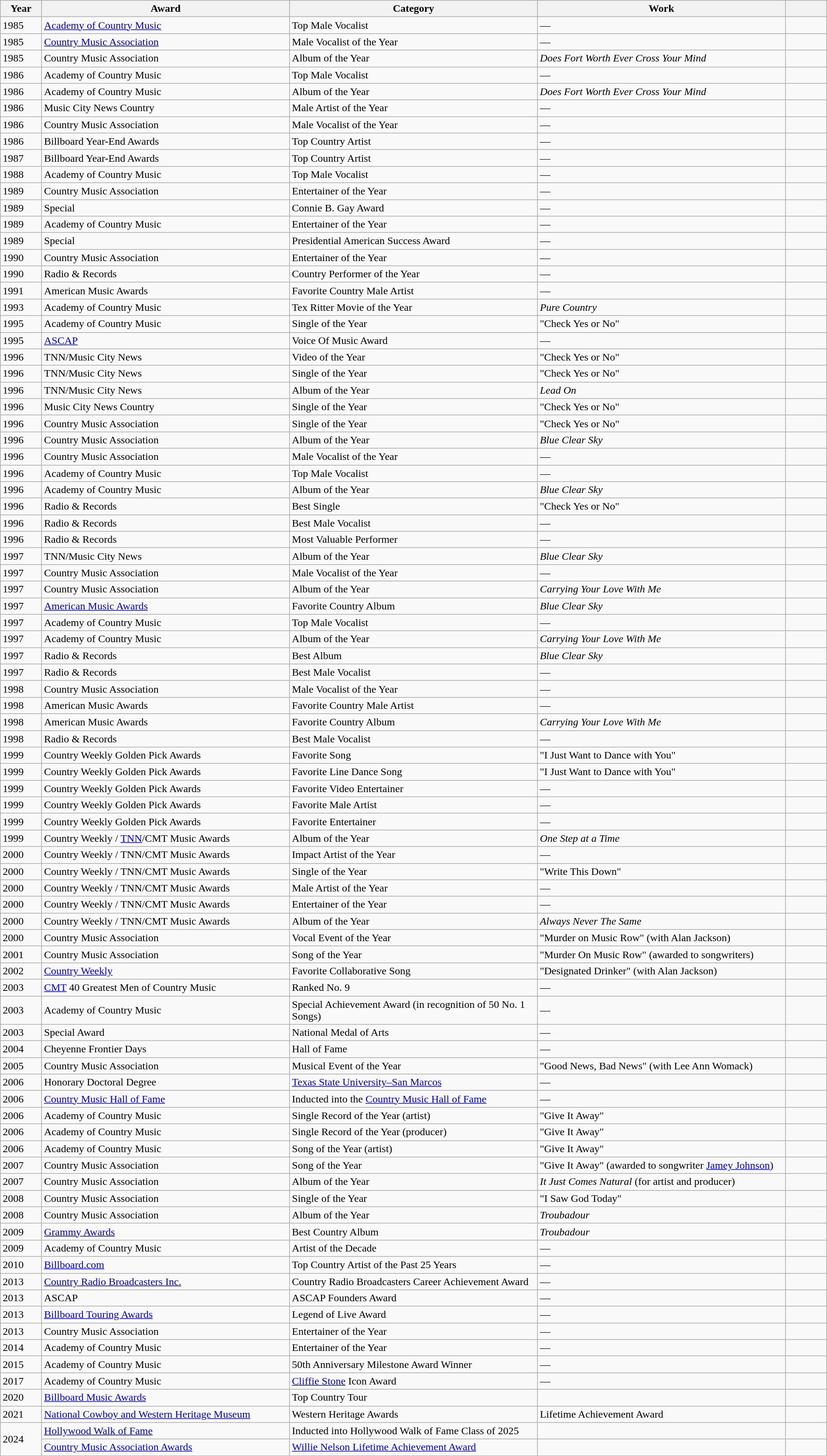<table class="wikitable sortable" style="width:100%;">
<tr>
<th style="width:5%;">Year</th>
<th style="width:30%;">Award</th>
<th style="width:30%;">Category</th>
<th style="width:30%;">Work</th>
<th style="width:5%;" class="unsortable"></th>
</tr>
<tr>
<td>1985</td>
<td><a href='#'>Academy of Country Music</a></td>
<td>Top Male Vocalist</td>
<td>—</td>
<td></td>
</tr>
<tr>
<td>1985</td>
<td><a href='#'>Country Music Association</a></td>
<td>Male Vocalist of the Year</td>
<td>—</td>
<td></td>
</tr>
<tr>
<td>1985</td>
<td>Country Music Association</td>
<td>Album of the Year</td>
<td><em>Does Fort Worth Ever Cross Your Mind</em></td>
<td></td>
</tr>
<tr>
<td>1986</td>
<td>Academy of Country Music</td>
<td>Top Male Vocalist</td>
<td>—</td>
<td></td>
</tr>
<tr>
<td>1986</td>
<td>Academy of Country Music</td>
<td>Album of the Year</td>
<td><em>Does Fort Worth Ever Cross Your Mind</em></td>
<td></td>
</tr>
<tr>
<td>1986</td>
<td>Music City News Country</td>
<td>Male Artist of the Year</td>
<td>—</td>
<td></td>
</tr>
<tr>
<td>1986</td>
<td>Country Music Association</td>
<td>Male Vocalist of the Year</td>
<td>—</td>
<td></td>
</tr>
<tr>
<td>1986</td>
<td>Billboard Year-End Awards</td>
<td>Top Country Artist</td>
<td>—</td>
<td></td>
</tr>
<tr>
<td>1987</td>
<td>Billboard Year-End Awards</td>
<td>Top Country Artist</td>
<td>—</td>
<td></td>
</tr>
<tr>
<td>1988</td>
<td>Academy of Country Music</td>
<td>Top Male Vocalist</td>
<td>—</td>
<td></td>
</tr>
<tr>
<td>1989</td>
<td>Country Music Association</td>
<td>Entertainer of the Year</td>
<td>—</td>
<td></td>
</tr>
<tr>
<td>1989</td>
<td>Special</td>
<td>Connie B. Gay Award</td>
<td>—</td>
<td></td>
</tr>
<tr>
<td>1989</td>
<td>Academy of Country Music</td>
<td>Entertainer of the Year</td>
<td>—</td>
<td></td>
</tr>
<tr>
<td>1989</td>
<td>Special</td>
<td>Presidential American Success Award</td>
<td>—</td>
<td></td>
</tr>
<tr>
<td>1990</td>
<td>Country Music Association</td>
<td>Entertainer of the Year</td>
<td>—</td>
<td></td>
</tr>
<tr>
<td>1990</td>
<td>Radio & Records</td>
<td>Country Performer of the Year</td>
<td>—</td>
<td></td>
</tr>
<tr>
<td>1991</td>
<td>American Music Awards</td>
<td>Favorite Country Male Artist</td>
<td>—</td>
<td></td>
</tr>
<tr>
<td>1993</td>
<td>Academy of Country Music</td>
<td>Tex Ritter Movie of the Year</td>
<td><em>Pure Country</em></td>
<td></td>
</tr>
<tr>
<td>1995</td>
<td>Academy of Country Music</td>
<td>Single of the Year</td>
<td>"Check Yes or No"</td>
<td></td>
</tr>
<tr>
<td>1995</td>
<td><a href='#'>ASCAP</a></td>
<td>Voice Of Music Award</td>
<td>—</td>
<td></td>
</tr>
<tr>
<td>1996</td>
<td>TNN/Music City News</td>
<td>Video of the Year</td>
<td>"Check Yes or No"</td>
<td></td>
</tr>
<tr>
<td>1996</td>
<td>TNN/Music City News</td>
<td>Single of the Year</td>
<td>"Check Yes or No"</td>
<td></td>
</tr>
<tr>
<td>1996</td>
<td>TNN/Music City News</td>
<td>Album of the Year</td>
<td><em>Lead On</em></td>
<td></td>
</tr>
<tr>
<td>1996</td>
<td>Music City News Country</td>
<td>Single of the Year</td>
<td>"Check Yes or No"</td>
<td></td>
</tr>
<tr>
<td>1996</td>
<td>Country Music Association</td>
<td>Single of the Year</td>
<td>"Check Yes or No"</td>
<td></td>
</tr>
<tr>
<td>1996</td>
<td>Country Music Association</td>
<td>Album of the Year</td>
<td><em>Blue Clear Sky</em></td>
<td></td>
</tr>
<tr>
<td>1996</td>
<td>Country Music Association</td>
<td>Male Vocalist of the Year</td>
<td>—</td>
<td></td>
</tr>
<tr>
<td>1996</td>
<td>Academy of Country Music</td>
<td>Top Male Vocalist</td>
<td>—</td>
<td></td>
</tr>
<tr>
<td>1996</td>
<td>Academy of Country Music</td>
<td>Album of the Year</td>
<td><em>Blue Clear Sky</em></td>
<td></td>
</tr>
<tr>
<td>1996</td>
<td>Radio & Records</td>
<td>Best Single</td>
<td>"Check Yes or No"</td>
<td></td>
</tr>
<tr>
<td>1996</td>
<td>Radio & Records</td>
<td>Best Male Vocalist</td>
<td>—</td>
<td></td>
</tr>
<tr>
<td>1996</td>
<td>Radio & Records</td>
<td>Most Valuable Performer</td>
<td>—</td>
<td></td>
</tr>
<tr>
<td>1997</td>
<td>TNN/Music City News</td>
<td>Album of the Year</td>
<td><em>Blue Clear Sky</em></td>
<td></td>
</tr>
<tr>
<td>1997</td>
<td>Country Music Association</td>
<td>Male Vocalist of the Year</td>
<td>—</td>
<td></td>
</tr>
<tr>
<td>1997</td>
<td>Country Music Association</td>
<td>Album of the Year</td>
<td><em>Carrying Your Love With Me</em></td>
<td></td>
</tr>
<tr>
<td>1997</td>
<td><a href='#'>American Music Awards</a></td>
<td>Favorite Country Album</td>
<td><em>Blue Clear Sky</em></td>
<td></td>
</tr>
<tr>
<td>1997</td>
<td>Academy of Country Music</td>
<td>Top Male Vocalist</td>
<td>—</td>
<td></td>
</tr>
<tr>
<td>1997</td>
<td>Academy of Country Music</td>
<td>Album of the Year</td>
<td><em>Carrying Your Love With Me</em></td>
<td></td>
</tr>
<tr>
<td>1997</td>
<td>Radio & Records</td>
<td>Best Album</td>
<td><em>Blue Clear Sky</em></td>
<td></td>
</tr>
<tr>
<td>1997</td>
<td>Radio & Records</td>
<td>Best Male Vocalist</td>
<td>—</td>
<td></td>
</tr>
<tr>
<td>1998</td>
<td>Country Music Association</td>
<td>Male Vocalist of the Year</td>
<td>—</td>
<td></td>
</tr>
<tr>
<td>1998</td>
<td>American Music Awards</td>
<td>Favorite Country Male Artist</td>
<td>—</td>
<td></td>
</tr>
<tr>
<td>1998</td>
<td>American Music Awards</td>
<td>Favorite Country Album</td>
<td><em>Carrying Your Love With Me</em></td>
<td></td>
</tr>
<tr>
<td>1998</td>
<td>Radio & Records</td>
<td>Best Male Vocalist</td>
<td>—</td>
<td></td>
</tr>
<tr>
<td>1999</td>
<td>Country Weekly Golden Pick Awards</td>
<td>Favorite Song</td>
<td>"I Just Want to Dance with You"</td>
<td></td>
</tr>
<tr>
<td>1999</td>
<td>Country Weekly Golden Pick Awards</td>
<td>Favorite Line Dance Song</td>
<td>"I Just Want to Dance with You"</td>
<td></td>
</tr>
<tr>
<td>1999</td>
<td>Country Weekly Golden Pick Awards</td>
<td>Favorite Video Entertainer</td>
<td>—</td>
<td></td>
</tr>
<tr>
<td>1999</td>
<td>Country Weekly Golden Pick Awards</td>
<td>Favorite Male Artist</td>
<td>—</td>
<td></td>
</tr>
<tr>
<td>1999</td>
<td>Country Weekly Golden Pick Awards</td>
<td>Favorite Entertainer</td>
<td>—</td>
<td></td>
</tr>
<tr>
<td>1999</td>
<td>Country Weekly / <a href='#'>TNN</a>/CMT Music Awards</td>
<td>Album of the Year</td>
<td><em>One Step at a Time</em></td>
<td></td>
</tr>
<tr>
<td>2000</td>
<td>Country Weekly / TNN/CMT Music Awards</td>
<td>Impact Artist of the Year</td>
<td>—</td>
<td></td>
</tr>
<tr>
<td>2000</td>
<td>Country Weekly / TNN/CMT Music Awards</td>
<td>Single of the Year</td>
<td>"Write This Down"</td>
<td></td>
</tr>
<tr>
<td>2000</td>
<td>Country Weekly / TNN/CMT Music Awards</td>
<td>Male Artist of the Year</td>
<td>—</td>
<td></td>
</tr>
<tr>
<td>2000</td>
<td>Country Weekly / TNN/CMT Music Awards</td>
<td>Entertainer of the Year</td>
<td>—</td>
<td></td>
</tr>
<tr>
<td>2000</td>
<td>Country Weekly / TNN/CMT Music Awards</td>
<td>Album of the Year</td>
<td><em>Always Never The Same</em></td>
<td></td>
</tr>
<tr>
<td>2000</td>
<td>Country Music Association</td>
<td>Vocal Event of the Year</td>
<td>"Murder on Music Row" (with Alan Jackson)</td>
<td></td>
</tr>
<tr>
<td>2001</td>
<td>Country Music Association</td>
<td>Song of the Year</td>
<td>"Murder On Music Row" (awarded to songwriters)</td>
<td></td>
</tr>
<tr>
<td>2002</td>
<td><a href='#'>Country Weekly</a></td>
<td>Favorite Collaborative Song</td>
<td>"Designated Drinker" (with Alan Jackson)</td>
<td></td>
</tr>
<tr>
<td>2003</td>
<td><a href='#'>CMT</a> 40 Greatest Men of Country Music</td>
<td>Ranked No. 9</td>
<td>—</td>
<td></td>
</tr>
<tr>
<td>2003</td>
<td>Academy of Country Music</td>
<td>Special Achievement Award (in recognition of 50 No. 1 Songs)</td>
<td>—</td>
<td></td>
</tr>
<tr>
<td>2003</td>
<td>Special Award</td>
<td>National Medal of Arts</td>
<td>—</td>
<td></td>
</tr>
<tr>
<td>2004</td>
<td>Cheyenne Frontier Days</td>
<td>Hall of Fame</td>
<td>—</td>
<td></td>
</tr>
<tr>
<td>2005</td>
<td>Country Music Association</td>
<td>Musical Event of the Year</td>
<td>"Good News, Bad News" (with Lee Ann Womack)</td>
<td></td>
</tr>
<tr>
<td>2006</td>
<td>Honorary Doctoral Degree</td>
<td><a href='#'>Texas State University–San Marcos</a></td>
<td>—</td>
<td></td>
</tr>
<tr>
<td>2006</td>
<td><a href='#'>Country Music Hall of Fame</a></td>
<td>Inducted into the <a href='#'>Country Music Hall of Fame</a></td>
<td>—</td>
<td></td>
</tr>
<tr>
<td>2006</td>
<td>Academy of Country Music</td>
<td>Single Record of the Year (artist)</td>
<td>"Give It Away"</td>
<td></td>
</tr>
<tr>
<td>2006</td>
<td>Academy of Country Music</td>
<td>Single Record of the Year (producer)</td>
<td>"Give It Away"</td>
<td></td>
</tr>
<tr>
<td>2006</td>
<td>Academy of Country Music</td>
<td>Song of the Year (artist)</td>
<td>"Give It Away"</td>
<td></td>
</tr>
<tr>
<td>2007</td>
<td>Country Music Association</td>
<td>Song of the Year</td>
<td>"Give It Away" (awarded to songwriter <a href='#'>Jamey Johnson</a>)</td>
<td></td>
</tr>
<tr>
<td>2007</td>
<td>Country Music Association</td>
<td>Album of the Year</td>
<td><em>It Just Comes Natural</em> (for artist and producer)</td>
<td></td>
</tr>
<tr>
<td>2008</td>
<td>Country Music Association</td>
<td>Single of the Year</td>
<td>"I Saw God Today"</td>
<td></td>
</tr>
<tr>
<td>2008</td>
<td>Country Music Association</td>
<td>Album of the Year</td>
<td><em>Troubadour</em></td>
<td></td>
</tr>
<tr>
<td>2009</td>
<td><a href='#'>Grammy Awards</a></td>
<td>Best Country Album</td>
<td><em>Troubadour</em></td>
<td></td>
</tr>
<tr>
<td>2009</td>
<td>Academy of Country Music</td>
<td>Artist of the Decade</td>
<td>—</td>
<td></td>
</tr>
<tr>
<td>2010</td>
<td><a href='#'>Billboard.com</a></td>
<td>Top Country Artist of the Past 25 Years</td>
<td>—</td>
<td></td>
</tr>
<tr>
<td>2013</td>
<td><a href='#'>Country Radio Broadcasters Inc.</a></td>
<td>Country Radio Broadcasters Career Achievement Award</td>
<td>—</td>
<td></td>
</tr>
<tr>
<td>2013</td>
<td>ASCAP</td>
<td>ASCAP Founders Award</td>
<td>—</td>
<td></td>
</tr>
<tr>
<td>2013</td>
<td><a href='#'>Billboard Touring Awards</a></td>
<td>Legend of Live Award</td>
<td>—</td>
<td></td>
</tr>
<tr>
<td>2013</td>
<td>Country Music Association</td>
<td>Entertainer of the Year</td>
<td>—</td>
<td></td>
</tr>
<tr>
<td>2014</td>
<td>Academy of Country Music</td>
<td>Entertainer of the Year</td>
<td>—</td>
<td></td>
</tr>
<tr>
<td>2015</td>
<td>Academy of Country Music</td>
<td>50th Anniversary Milestone Award Winner</td>
<td>—</td>
<td></td>
</tr>
<tr>
<td>2017</td>
<td>Academy of Country Music</td>
<td><a href='#'>Cliffie Stone</a> Icon Award</td>
<td>—</td>
<td></td>
</tr>
<tr>
<td>2020</td>
<td><a href='#'>Billboard Music Awards</a></td>
<td>Top Country Tour</td>
<td></td>
<td></td>
</tr>
<tr>
<td>2021</td>
<td><a href='#'>National Cowboy and Western Heritage Museum</a></td>
<td>Western Heritage Awards</td>
<td>Lifetime Achievement Award</td>
<td></td>
</tr>
<tr>
<td rowspan=2>2024</td>
<td><a href='#'>Hollywood Walk of Fame</a></td>
<td>Inducted into Hollywood Walk of Fame Class of 2025</td>
<td></td>
<td></td>
</tr>
<tr>
<td><a href='#'>Country Music Association Awards</a></td>
<td><a href='#'>Willie Nelson Lifetime Achievement Award</a></td>
<td></td>
<td></td>
</tr>
</table>
